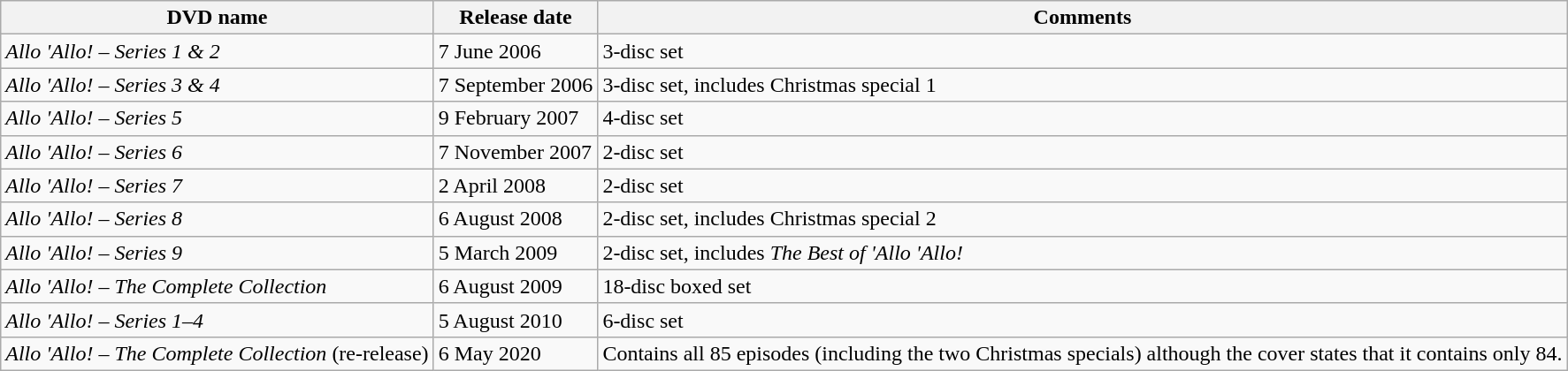<table class="wikitable">
<tr>
<th>DVD name</th>
<th>Release date</th>
<th>Comments</th>
</tr>
<tr>
<td><em>Allo 'Allo! – Series 1 & 2</em></td>
<td>7 June 2006</td>
<td>3-disc set</td>
</tr>
<tr>
<td><em>Allo 'Allo! – Series 3 & 4</em></td>
<td>7 September 2006</td>
<td>3-disc set, includes Christmas special 1</td>
</tr>
<tr>
<td><em>Allo 'Allo! – Series 5</em></td>
<td>9 February 2007</td>
<td>4-disc set</td>
</tr>
<tr>
<td><em>Allo 'Allo! – Series 6</em></td>
<td>7 November 2007</td>
<td>2-disc set</td>
</tr>
<tr>
<td><em>Allo 'Allo! – Series 7</em></td>
<td>2 April 2008</td>
<td>2-disc set</td>
</tr>
<tr>
<td><em>Allo 'Allo! – Series 8</em></td>
<td>6 August 2008</td>
<td>2-disc set, includes Christmas special 2</td>
</tr>
<tr>
<td><em>Allo 'Allo! – Series 9</em></td>
<td>5 March 2009</td>
<td>2-disc set, includes <em>The Best of 'Allo 'Allo!</em></td>
</tr>
<tr>
<td><em>Allo 'Allo! – The Complete Collection</em></td>
<td>6 August 2009</td>
<td>18-disc boxed set</td>
</tr>
<tr>
<td><em>Allo 'Allo! – Series 1–4</em></td>
<td>5 August 2010</td>
<td>6-disc set</td>
</tr>
<tr>
<td><em>Allo 'Allo! – The Complete Collection</em> (re-release)</td>
<td>6 May 2020</td>
<td>Contains all 85 episodes (including the two Christmas specials) although the cover states that it contains only 84.</td>
</tr>
</table>
